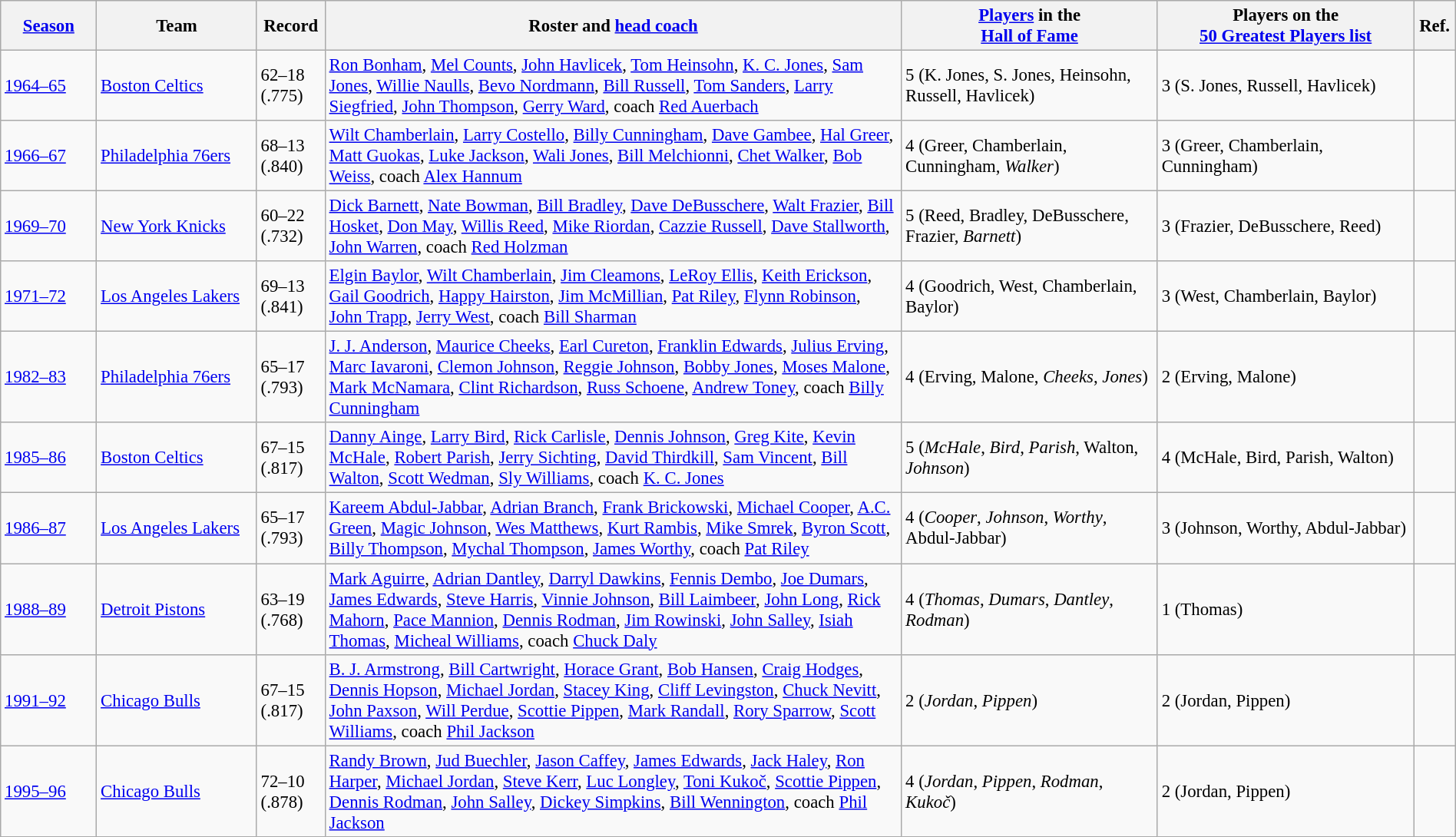<table class="wikitable sortable" style="font-size:95%; width:100%">
<tr>
<th style="width:6%;"><a href='#'>Season</a></th>
<th style="width:10%;">Team</th>
<th style="width:4%;">Record</th>
<th style="width:36%;" class="unsortable">Roster and <a href='#'>head coach</a></th>
<th style="width:16%;"><a href='#'>Players</a> in the<br> <a href='#'>Hall of Fame</a></th>
<th style="width:16%;">Players on the<br><a href='#'>50 Greatest Players list</a></th>
<th style="width:2%;" class="unsortable">Ref.</th>
</tr>
<tr>
<td><a href='#'>1964–65</a></td>
<td><a href='#'>Boston Celtics</a></td>
<td> 62–18 (.775)</td>
<td><a href='#'>Ron Bonham</a>, <a href='#'>Mel Counts</a>, <a href='#'>John Havlicek</a>, <a href='#'>Tom Heinsohn</a>, <a href='#'>K. C. Jones</a>, <a href='#'>Sam Jones</a>, <a href='#'>Willie Naulls</a>, <a href='#'>Bevo Nordmann</a>, <a href='#'>Bill Russell</a>, <a href='#'>Tom Sanders</a>, <a href='#'>Larry Siegfried</a>, <a href='#'>John Thompson</a>, <a href='#'>Gerry Ward</a>, coach <a href='#'>Red Auerbach</a></td>
<td> 5 (K. Jones, S. Jones, Heinsohn, Russell, Havlicek)</td>
<td> 3 (S. Jones, Russell, Havlicek)</td>
<td align=center></td>
</tr>
<tr>
<td><a href='#'>1966–67</a></td>
<td><a href='#'>Philadelphia 76ers</a></td>
<td> 68–13 (.840)</td>
<td><a href='#'>Wilt Chamberlain</a>, <a href='#'>Larry Costello</a>, <a href='#'>Billy Cunningham</a>, <a href='#'>Dave Gambee</a>, <a href='#'>Hal Greer</a>, <a href='#'>Matt Guokas</a>, <a href='#'>Luke Jackson</a>, <a href='#'>Wali Jones</a>, <a href='#'>Bill Melchionni</a>, <a href='#'>Chet Walker</a>, <a href='#'>Bob Weiss</a>, coach <a href='#'>Alex Hannum</a></td>
<td> 4 (Greer, Chamberlain, Cunningham, <em>Walker</em>)</td>
<td> 3 (Greer, Chamberlain, Cunningham)</td>
<td align=center></td>
</tr>
<tr>
<td><a href='#'>1969–70</a></td>
<td><a href='#'>New York Knicks</a></td>
<td> 60–22 (.732)</td>
<td><a href='#'>Dick Barnett</a>, <a href='#'>Nate Bowman</a>, <a href='#'>Bill Bradley</a>, <a href='#'>Dave DeBusschere</a>, <a href='#'>Walt Frazier</a>, <a href='#'>Bill Hosket</a>, <a href='#'>Don May</a>, <a href='#'>Willis Reed</a>, <a href='#'>Mike Riordan</a>, <a href='#'>Cazzie Russell</a>, <a href='#'>Dave Stallworth</a>, <a href='#'>John Warren</a>, coach <a href='#'>Red Holzman</a></td>
<td> 5 (Reed, Bradley, DeBusschere, Frazier, <em>Barnett</em>)</td>
<td> 3 (Frazier, DeBusschere, Reed)</td>
<td align=center></td>
</tr>
<tr>
<td><a href='#'>1971–72</a></td>
<td><a href='#'>Los Angeles Lakers</a></td>
<td> 69–13 (.841)</td>
<td><a href='#'>Elgin Baylor</a>, <a href='#'>Wilt Chamberlain</a>, <a href='#'>Jim Cleamons</a>, <a href='#'>LeRoy Ellis</a>, <a href='#'>Keith Erickson</a>, <a href='#'>Gail Goodrich</a>, <a href='#'>Happy Hairston</a>, <a href='#'>Jim McMillian</a>, <a href='#'>Pat Riley</a>, <a href='#'>Flynn Robinson</a>, <a href='#'>John Trapp</a>, <a href='#'>Jerry West</a>, coach <a href='#'>Bill Sharman</a></td>
<td> 4 (Goodrich, West, Chamberlain, Baylor)</td>
<td> 3 (West, Chamberlain, Baylor)</td>
<td align=center></td>
</tr>
<tr>
<td><a href='#'>1982–83</a></td>
<td><a href='#'>Philadelphia 76ers</a></td>
<td> 65–17 (.793)</td>
<td><a href='#'>J. J. Anderson</a>, <a href='#'>Maurice Cheeks</a>, <a href='#'>Earl Cureton</a>, <a href='#'>Franklin Edwards</a>, <a href='#'>Julius Erving</a>, <a href='#'>Marc Iavaroni</a>, <a href='#'>Clemon Johnson</a>, <a href='#'>Reggie Johnson</a>, <a href='#'>Bobby Jones</a>, <a href='#'>Moses Malone</a>, <a href='#'>Mark McNamara</a>, <a href='#'>Clint Richardson</a>, <a href='#'>Russ Schoene</a>, <a href='#'>Andrew Toney</a>, coach <a href='#'>Billy Cunningham</a></td>
<td>4 (Erving, Malone, <em>Cheeks</em>, <em>Jones</em>)</td>
<td> 2 (Erving, Malone)</td>
<td align=center></td>
</tr>
<tr>
<td><a href='#'>1985–86</a></td>
<td><a href='#'>Boston Celtics</a></td>
<td> 67–15 (.817)</td>
<td><a href='#'>Danny Ainge</a>, <a href='#'>Larry Bird</a>, <a href='#'>Rick Carlisle</a>, <a href='#'>Dennis Johnson</a>, <a href='#'>Greg Kite</a>, <a href='#'>Kevin McHale</a>, <a href='#'>Robert Parish</a>, <a href='#'>Jerry Sichting</a>, <a href='#'>David Thirdkill</a>, <a href='#'>Sam Vincent</a>, <a href='#'>Bill Walton</a>, <a href='#'>Scott Wedman</a>, <a href='#'>Sly Williams</a>, coach <a href='#'>K. C. Jones</a></td>
<td> 5 (<em>McHale</em>, <em>Bird</em>, <em>Parish</em>, Walton, <em>Johnson</em>)</td>
<td> 4 (McHale, Bird, Parish, Walton)</td>
<td align=center></td>
</tr>
<tr>
<td><a href='#'>1986–87</a></td>
<td><a href='#'>Los Angeles Lakers</a></td>
<td> 65–17 (.793)</td>
<td><a href='#'>Kareem Abdul-Jabbar</a>, <a href='#'>Adrian Branch</a>, <a href='#'>Frank Brickowski</a>, <a href='#'>Michael Cooper</a>, <a href='#'>A.C. Green</a>, <a href='#'>Magic Johnson</a>, <a href='#'>Wes Matthews</a>, <a href='#'>Kurt Rambis</a>, <a href='#'>Mike Smrek</a>, <a href='#'>Byron Scott</a>, <a href='#'>Billy Thompson</a>, <a href='#'>Mychal Thompson</a>, <a href='#'>James Worthy</a>, coach <a href='#'>Pat Riley</a></td>
<td> 4 (<em>Cooper</em>, <em>Johnson</em>, <em>Worthy</em>, Abdul-Jabbar)</td>
<td> 3 (Johnson, Worthy, Abdul-Jabbar)</td>
<td align=center></td>
</tr>
<tr>
<td><a href='#'>1988–89</a></td>
<td><a href='#'>Detroit Pistons</a></td>
<td> 63–19 (.768)</td>
<td><a href='#'>Mark Aguirre</a>, <a href='#'>Adrian Dantley</a>, <a href='#'>Darryl Dawkins</a>, <a href='#'>Fennis Dembo</a>, <a href='#'>Joe Dumars</a>, <a href='#'>James Edwards</a>, <a href='#'>Steve Harris</a>, <a href='#'>Vinnie Johnson</a>, <a href='#'>Bill Laimbeer</a>, <a href='#'>John Long</a>, <a href='#'>Rick Mahorn</a>, <a href='#'>Pace Mannion</a>, <a href='#'>Dennis Rodman</a>, <a href='#'>Jim Rowinski</a>, <a href='#'>John Salley</a>, <a href='#'>Isiah Thomas</a>, <a href='#'>Micheal Williams</a>, coach <a href='#'>Chuck Daly</a></td>
<td> 4 (<em>Thomas</em>, <em>Dumars</em>, <em>Dantley</em>, <em>Rodman</em>)</td>
<td> 1 (Thomas)</td>
<td align=center></td>
</tr>
<tr>
<td><a href='#'>1991–92</a></td>
<td><a href='#'>Chicago Bulls</a></td>
<td> 67–15 (.817)</td>
<td><a href='#'>B. J. Armstrong</a>, <a href='#'>Bill Cartwright</a>, <a href='#'>Horace Grant</a>, <a href='#'>Bob Hansen</a>, <a href='#'>Craig Hodges</a>, <a href='#'>Dennis Hopson</a>, <a href='#'>Michael Jordan</a>, <a href='#'>Stacey King</a>, <a href='#'>Cliff Levingston</a>, <a href='#'>Chuck Nevitt</a>, <a href='#'>John Paxson</a>, <a href='#'>Will Perdue</a>, <a href='#'>Scottie Pippen</a>, <a href='#'>Mark Randall</a>, <a href='#'>Rory Sparrow</a>, <a href='#'>Scott Williams</a>, coach <a href='#'>Phil Jackson</a></td>
<td> 2 (<em>Jordan</em>, <em>Pippen</em>)</td>
<td> 2 (Jordan, Pippen)</td>
<td align=center></td>
</tr>
<tr>
<td><a href='#'>1995–96</a></td>
<td><a href='#'>Chicago Bulls</a></td>
<td> 72–10 (.878)</td>
<td><a href='#'>Randy Brown</a>, <a href='#'>Jud Buechler</a>, <a href='#'>Jason Caffey</a>, <a href='#'>James Edwards</a>, <a href='#'>Jack Haley</a>, <a href='#'>Ron Harper</a>, <a href='#'>Michael Jordan</a>, <a href='#'>Steve Kerr</a>, <a href='#'>Luc Longley</a>, <a href='#'>Toni Kukoč</a>, <a href='#'>Scottie Pippen</a>, <a href='#'>Dennis Rodman</a>, <a href='#'>John Salley</a>, <a href='#'>Dickey Simpkins</a>, <a href='#'>Bill Wennington</a>, coach <a href='#'>Phil Jackson</a></td>
<td> 4 (<em>Jordan</em>, <em>Pippen</em>, <em>Rodman</em>, <em>Kukoč</em>)</td>
<td> 2 (Jordan, Pippen)</td>
<td align=center></td>
</tr>
</table>
